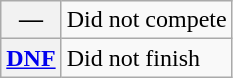<table class="wikitable">
<tr>
<th scope="row">—</th>
<td>Did not compete</td>
</tr>
<tr>
<th scope="row"><a href='#'>DNF</a></th>
<td>Did not finish</td>
</tr>
</table>
